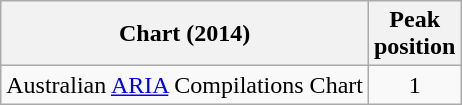<table class="wikitable">
<tr>
<th align="left">Chart (2014)</th>
<th align="left">Peak<br>position</th>
</tr>
<tr>
<td align="left">Australian <a href='#'>ARIA</a> Compilations Chart</td>
<td style="text-align:center;">1</td>
</tr>
</table>
